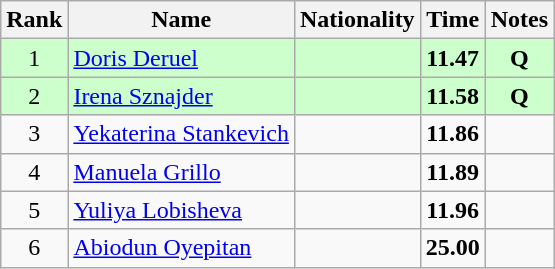<table class="wikitable sortable" style="text-align:center">
<tr>
<th>Rank</th>
<th>Name</th>
<th>Nationality</th>
<th>Time</th>
<th>Notes</th>
</tr>
<tr bgcolor=ccffcc>
<td>1</td>
<td align=left><a href='#'>Doris Deruel</a></td>
<td align=left></td>
<td><strong>11.47</strong></td>
<td><strong>Q</strong></td>
</tr>
<tr bgcolor=ccffcc>
<td>2</td>
<td align=left><a href='#'>Irena Sznajder</a></td>
<td align=left></td>
<td><strong>11.58</strong></td>
<td><strong>Q</strong></td>
</tr>
<tr>
<td>3</td>
<td align=left><a href='#'>Yekaterina Stankevich</a></td>
<td align=left></td>
<td><strong>11.86</strong></td>
<td></td>
</tr>
<tr>
<td>4</td>
<td align=left><a href='#'>Manuela Grillo</a></td>
<td align=left></td>
<td><strong>11.89</strong></td>
<td></td>
</tr>
<tr>
<td>5</td>
<td align=left><a href='#'>Yuliya Lobisheva</a></td>
<td align=left></td>
<td><strong>11.96</strong></td>
<td></td>
</tr>
<tr>
<td>6</td>
<td align=left><a href='#'>Abiodun Oyepitan</a></td>
<td align=left></td>
<td><strong>25.00</strong></td>
<td></td>
</tr>
</table>
